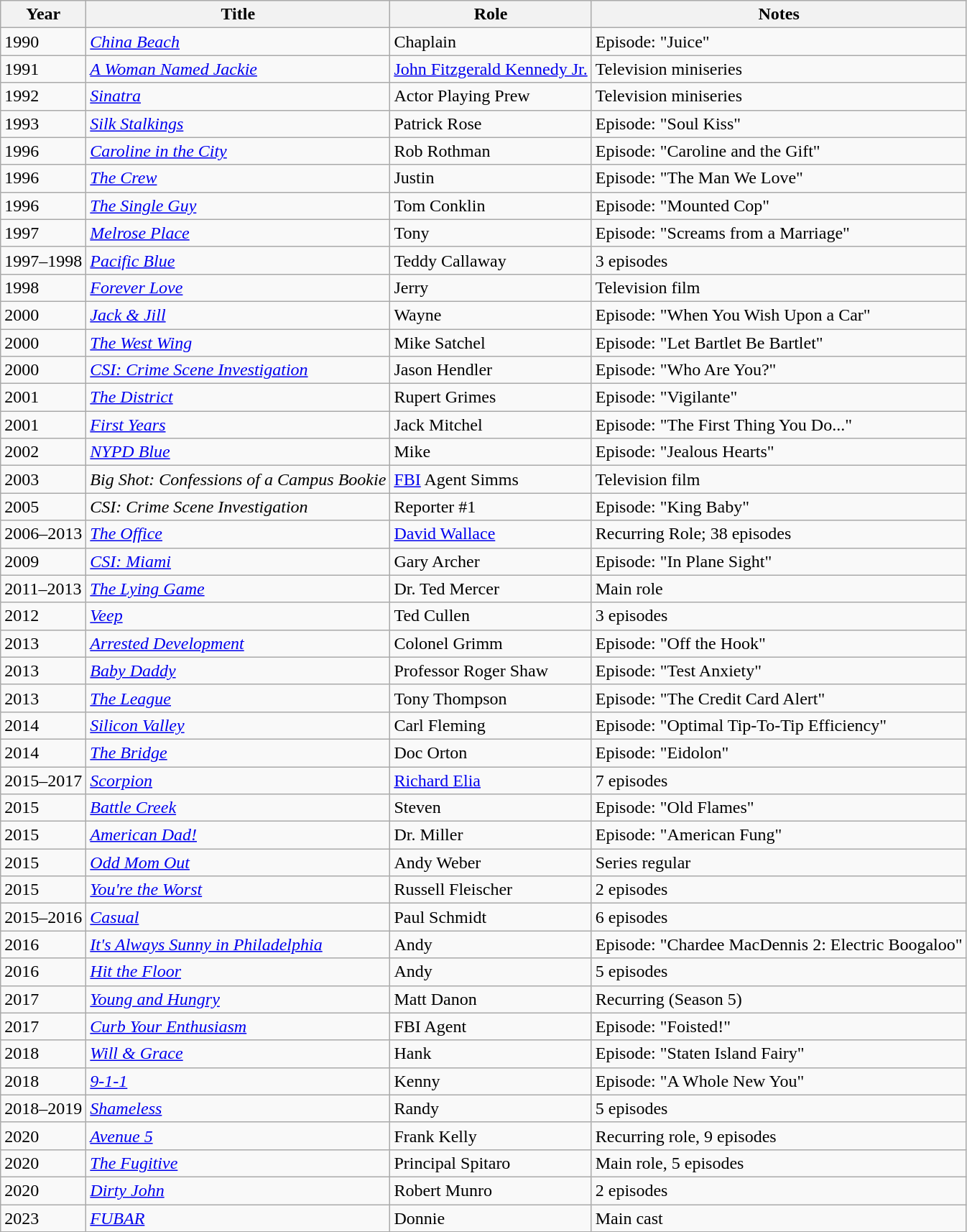<table class="wikitable sortable">
<tr>
<th>Year</th>
<th>Title</th>
<th>Role</th>
<th class="unsortable">Notes</th>
</tr>
<tr>
<td>1990</td>
<td><em><a href='#'>China Beach</a></em></td>
<td>Chaplain</td>
<td>Episode: "Juice"</td>
</tr>
<tr>
<td>1991</td>
<td><em><a href='#'>A Woman Named Jackie</a></em></td>
<td><a href='#'>John Fitzgerald Kennedy Jr.</a></td>
<td>Television miniseries</td>
</tr>
<tr>
<td>1992</td>
<td><em><a href='#'>Sinatra</a></em></td>
<td>Actor Playing Prew</td>
<td>Television miniseries</td>
</tr>
<tr>
<td>1993</td>
<td><em><a href='#'>Silk Stalkings</a></em></td>
<td>Patrick Rose</td>
<td>Episode: "Soul Kiss"</td>
</tr>
<tr>
<td>1996</td>
<td><em><a href='#'>Caroline in the City</a></em></td>
<td>Rob Rothman</td>
<td>Episode: "Caroline and the Gift"</td>
</tr>
<tr>
<td>1996</td>
<td><em><a href='#'>The Crew</a></em></td>
<td>Justin</td>
<td>Episode: "The Man We Love"</td>
</tr>
<tr>
<td>1996</td>
<td><em><a href='#'>The Single Guy</a></em></td>
<td>Tom Conklin</td>
<td>Episode: "Mounted Cop"</td>
</tr>
<tr>
<td>1997</td>
<td><em><a href='#'>Melrose Place</a></em></td>
<td>Tony</td>
<td>Episode: "Screams from a Marriage"</td>
</tr>
<tr>
<td>1997–1998</td>
<td><em><a href='#'>Pacific Blue</a></em></td>
<td>Teddy Callaway</td>
<td>3 episodes</td>
</tr>
<tr>
<td>1998</td>
<td><em><a href='#'>Forever Love</a></em></td>
<td>Jerry</td>
<td>Television film</td>
</tr>
<tr>
<td>2000</td>
<td><em><a href='#'>Jack & Jill</a></em></td>
<td>Wayne</td>
<td>Episode: "When You Wish Upon a Car"</td>
</tr>
<tr>
<td>2000</td>
<td><em><a href='#'>The West Wing</a></em></td>
<td>Mike Satchel</td>
<td>Episode: "Let Bartlet Be Bartlet"</td>
</tr>
<tr>
<td>2000</td>
<td><em><a href='#'>CSI: Crime Scene Investigation</a></em></td>
<td>Jason Hendler</td>
<td>Episode: "Who Are You?"</td>
</tr>
<tr>
<td>2001</td>
<td><em><a href='#'>The District</a></em></td>
<td>Rupert Grimes</td>
<td>Episode: "Vigilante"</td>
</tr>
<tr>
<td>2001</td>
<td><em><a href='#'>First Years</a></em></td>
<td>Jack Mitchel</td>
<td>Episode: "The First Thing You Do..."</td>
</tr>
<tr>
<td>2002</td>
<td><em><a href='#'>NYPD Blue</a></em></td>
<td>Mike</td>
<td>Episode: "Jealous Hearts"</td>
</tr>
<tr>
<td>2003</td>
<td><em>Big Shot: Confessions of a Campus Bookie</em></td>
<td><a href='#'>FBI</a> Agent Simms</td>
<td>Television film</td>
</tr>
<tr>
<td>2005</td>
<td><em>CSI: Crime Scene Investigation</em></td>
<td>Reporter #1</td>
<td>Episode: "King Baby"</td>
</tr>
<tr>
<td>2006–2013</td>
<td><em><a href='#'>The Office</a></em></td>
<td><a href='#'>David Wallace</a></td>
<td>Recurring Role; 38 episodes</td>
</tr>
<tr>
<td>2009</td>
<td><em><a href='#'>CSI: Miami</a></em></td>
<td>Gary Archer</td>
<td>Episode: "In Plane Sight"</td>
</tr>
<tr>
<td>2011–2013</td>
<td><em><a href='#'>The Lying Game</a></em></td>
<td>Dr. Ted Mercer</td>
<td>Main role</td>
</tr>
<tr>
<td>2012</td>
<td><em><a href='#'>Veep</a></em></td>
<td>Ted Cullen</td>
<td>3 episodes</td>
</tr>
<tr>
<td>2013</td>
<td><em><a href='#'>Arrested Development</a></em></td>
<td>Colonel Grimm</td>
<td>Episode: "Off the Hook"</td>
</tr>
<tr>
<td>2013</td>
<td><em><a href='#'>Baby Daddy</a></em></td>
<td>Professor Roger Shaw</td>
<td>Episode: "Test Anxiety"</td>
</tr>
<tr>
<td>2013</td>
<td><em><a href='#'>The League</a></em></td>
<td>Tony Thompson</td>
<td>Episode: "The Credit Card Alert"</td>
</tr>
<tr>
<td>2014</td>
<td><em><a href='#'>Silicon Valley</a></em></td>
<td>Carl Fleming</td>
<td>Episode: "Optimal Tip-To-Tip Efficiency"</td>
</tr>
<tr>
<td>2014</td>
<td><em><a href='#'>The Bridge</a></em></td>
<td>Doc Orton</td>
<td>Episode: "Eidolon"</td>
</tr>
<tr>
<td>2015–2017</td>
<td><em><a href='#'>Scorpion</a></em></td>
<td><a href='#'>Richard Elia</a></td>
<td>7 episodes</td>
</tr>
<tr>
<td>2015</td>
<td><em><a href='#'>Battle Creek</a></em></td>
<td>Steven</td>
<td>Episode: "Old Flames"</td>
</tr>
<tr>
<td>2015</td>
<td><em><a href='#'>American Dad!</a></em></td>
<td>Dr. Miller</td>
<td>Episode: "American Fung"</td>
</tr>
<tr>
<td>2015</td>
<td><em><a href='#'>Odd Mom Out</a></em></td>
<td>Andy Weber</td>
<td>Series regular</td>
</tr>
<tr>
<td>2015</td>
<td><em><a href='#'>You're the Worst</a></em></td>
<td>Russell Fleischer</td>
<td>2 episodes</td>
</tr>
<tr>
<td>2015–2016</td>
<td><em><a href='#'>Casual</a></em></td>
<td>Paul Schmidt</td>
<td>6 episodes</td>
</tr>
<tr>
<td>2016</td>
<td><em><a href='#'>It's Always Sunny in Philadelphia</a></em></td>
<td>Andy</td>
<td>Episode: "Chardee MacDennis 2: Electric Boogaloo"</td>
</tr>
<tr>
<td>2016</td>
<td><em><a href='#'>Hit the Floor</a></em></td>
<td>Andy</td>
<td>5 episodes</td>
</tr>
<tr>
<td>2017</td>
<td><em><a href='#'>Young and Hungry</a></em></td>
<td>Matt Danon</td>
<td>Recurring (Season 5)</td>
</tr>
<tr>
<td>2017</td>
<td><em><a href='#'>Curb Your Enthusiasm</a></em></td>
<td>FBI Agent</td>
<td>Episode: "Foisted!"</td>
</tr>
<tr>
<td>2018</td>
<td><em><a href='#'>Will & Grace</a></em></td>
<td>Hank</td>
<td>Episode: "Staten Island Fairy"</td>
</tr>
<tr>
<td>2018</td>
<td><em><a href='#'>9-1-1</a></em></td>
<td>Kenny</td>
<td>Episode: "A Whole New You"</td>
</tr>
<tr>
<td>2018–2019</td>
<td><em><a href='#'>Shameless</a></em></td>
<td>Randy</td>
<td>5 episodes</td>
</tr>
<tr>
<td>2020</td>
<td><em><a href='#'>Avenue 5</a></em></td>
<td>Frank Kelly</td>
<td>Recurring role, 9 episodes</td>
</tr>
<tr>
<td>2020</td>
<td><em><a href='#'>The Fugitive</a></em></td>
<td>Principal Spitaro</td>
<td>Main role, 5 episodes</td>
</tr>
<tr>
<td>2020</td>
<td><em><a href='#'>Dirty John</a></em></td>
<td>Robert Munro</td>
<td>2 episodes</td>
</tr>
<tr>
<td>2023</td>
<td><em><a href='#'>FUBAR</a></em></td>
<td>Donnie</td>
<td>Main cast</td>
</tr>
<tr>
</tr>
</table>
